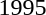<table>
<tr>
<td>1995</td>
<td></td>
<td></td>
<td></td>
</tr>
</table>
